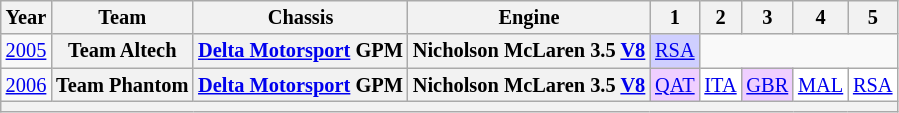<table class="wikitable" style="text-align:center; font-size:85%">
<tr>
<th>Year</th>
<th>Team</th>
<th>Chassis</th>
<th>Engine</th>
<th>1</th>
<th>2</th>
<th>3</th>
<th>4</th>
<th>5</th>
</tr>
<tr>
<td><a href='#'>2005</a></td>
<th nowrap>Team Altech</th>
<th nowrap><a href='#'>Delta Motorsport</a> GPM</th>
<th nowrap>Nicholson McLaren 3.5 <a href='#'>V8</a></th>
<td style="background:#cfcfff;"><a href='#'>RSA</a><br></td>
<td colspan=4></td>
</tr>
<tr>
<td><a href='#'>2006</a></td>
<th nowrap>Team Phantom</th>
<th nowrap><a href='#'>Delta Motorsport</a> GPM</th>
<th nowrap>Nicholson McLaren 3.5 <a href='#'>V8</a></th>
<td style="background:#efcfff;"><a href='#'>QAT</a><br></td>
<td style="background:#ffffff;"><a href='#'>ITA</a><br></td>
<td style="background:#efcfff;"><a href='#'>GBR</a><br></td>
<td style="background:#ffffff;"><a href='#'>MAL</a><br></td>
<td style="background:#ffffff;"><a href='#'>RSA</a><br></td>
</tr>
<tr>
<th colspan="9"></th>
</tr>
</table>
